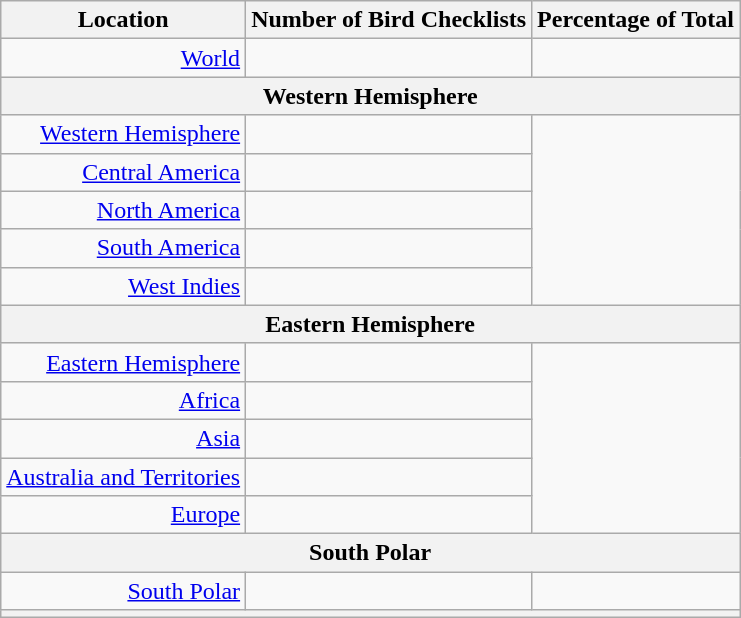<table class=wikitable style=text-align:right>
<tr>
<th>Location</th>
<th>Number of Bird Checklists</th>
<th>Percentage of Total</th>
</tr>
<tr>
<td><a href='#'>World</a></td>
<td></td>
</tr>
<tr>
<th colspan="3">Western Hemisphere</th>
</tr>
<tr>
<td><a href='#'>Western Hemisphere</a></td>
<td></td>
</tr>
<tr>
<td><a href='#'>Central America</a></td>
<td></td>
</tr>
<tr>
<td><a href='#'>North America</a></td>
<td></td>
</tr>
<tr>
<td><a href='#'>South America</a></td>
<td></td>
</tr>
<tr>
<td><a href='#'>West Indies</a></td>
<td></td>
</tr>
<tr>
<th colspan="3">Eastern Hemisphere</th>
</tr>
<tr>
<td><a href='#'>Eastern Hemisphere</a></td>
<td></td>
</tr>
<tr>
<td><a href='#'>Africa</a></td>
<td></td>
</tr>
<tr>
<td><a href='#'>Asia</a></td>
<td></td>
</tr>
<tr>
<td><a href='#'>Australia and Territories</a></td>
<td></td>
</tr>
<tr>
<td><a href='#'>Europe</a></td>
<td></td>
</tr>
<tr>
<th colspan="3">South Polar</th>
</tr>
<tr>
<td><a href='#'>South Polar</a></td>
<td></td>
</tr>
<tr>
<th colspan="3" style="text-align:center; font-size:8pt;"></th>
</tr>
</table>
